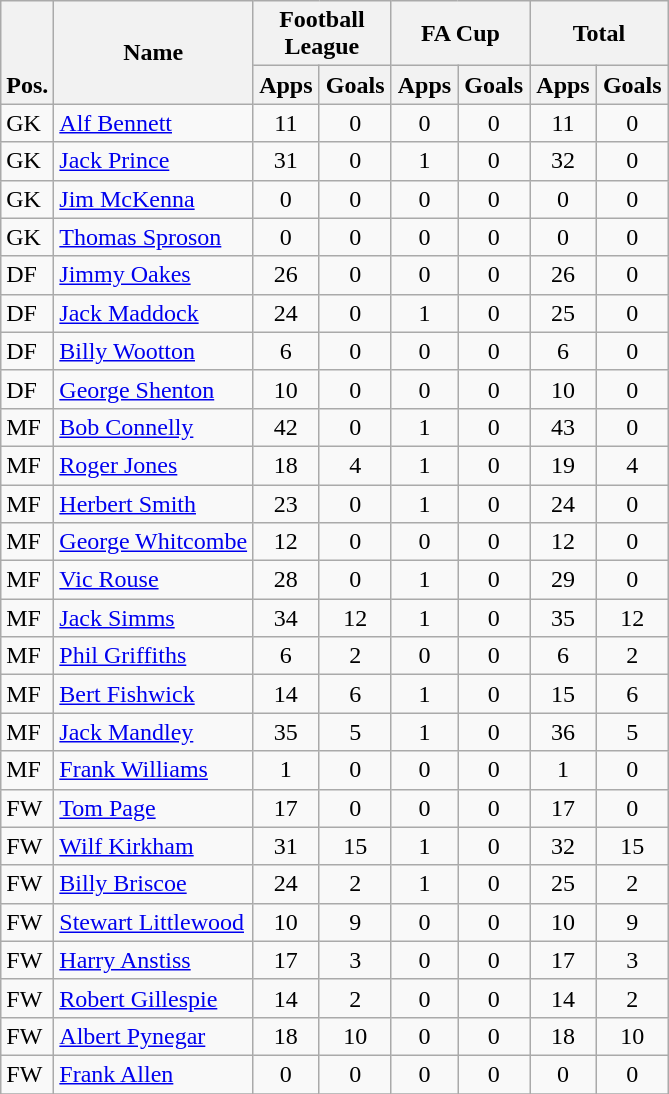<table class="wikitable" style="text-align:center">
<tr>
<th rowspan="2" valign="bottom">Pos.</th>
<th rowspan="2">Name</th>
<th colspan="2" width="85">Football League</th>
<th colspan="2" width="85">FA Cup</th>
<th colspan="2" width="85">Total</th>
</tr>
<tr>
<th>Apps</th>
<th>Goals</th>
<th>Apps</th>
<th>Goals</th>
<th>Apps</th>
<th>Goals</th>
</tr>
<tr>
<td align="left">GK</td>
<td align="left"> <a href='#'>Alf Bennett</a></td>
<td>11</td>
<td>0</td>
<td>0</td>
<td>0</td>
<td>11</td>
<td>0</td>
</tr>
<tr>
<td align="left">GK</td>
<td align="left"> <a href='#'>Jack Prince</a></td>
<td>31</td>
<td>0</td>
<td>1</td>
<td>0</td>
<td>32</td>
<td>0</td>
</tr>
<tr>
<td align="left">GK</td>
<td align="left"> <a href='#'>Jim McKenna</a></td>
<td>0</td>
<td>0</td>
<td>0</td>
<td>0</td>
<td>0</td>
<td>0</td>
</tr>
<tr>
<td align="left">GK</td>
<td align="left"> <a href='#'>Thomas Sproson</a></td>
<td>0</td>
<td>0</td>
<td>0</td>
<td>0</td>
<td>0</td>
<td>0</td>
</tr>
<tr>
<td align="left">DF</td>
<td align="left"> <a href='#'>Jimmy Oakes</a></td>
<td>26</td>
<td>0</td>
<td>0</td>
<td>0</td>
<td>26</td>
<td>0</td>
</tr>
<tr>
<td align="left">DF</td>
<td align="left"> <a href='#'>Jack Maddock</a></td>
<td>24</td>
<td>0</td>
<td>1</td>
<td>0</td>
<td>25</td>
<td>0</td>
</tr>
<tr>
<td align="left">DF</td>
<td align="left"> <a href='#'>Billy Wootton</a></td>
<td>6</td>
<td>0</td>
<td>0</td>
<td>0</td>
<td>6</td>
<td>0</td>
</tr>
<tr>
<td align="left">DF</td>
<td align="left"> <a href='#'>George Shenton</a></td>
<td>10</td>
<td>0</td>
<td>0</td>
<td>0</td>
<td>10</td>
<td>0</td>
</tr>
<tr>
<td align="left">MF</td>
<td align="left"> <a href='#'>Bob Connelly</a></td>
<td>42</td>
<td>0</td>
<td>1</td>
<td>0</td>
<td>43</td>
<td>0</td>
</tr>
<tr>
<td align="left">MF</td>
<td align="left"> <a href='#'>Roger Jones</a></td>
<td>18</td>
<td>4</td>
<td>1</td>
<td>0</td>
<td>19</td>
<td>4</td>
</tr>
<tr>
<td align="left">MF</td>
<td align="left"> <a href='#'>Herbert Smith</a></td>
<td>23</td>
<td>0</td>
<td>1</td>
<td>0</td>
<td>24</td>
<td>0</td>
</tr>
<tr>
<td align="left">MF</td>
<td align="left"> <a href='#'>George Whitcombe</a></td>
<td>12</td>
<td>0</td>
<td>0</td>
<td>0</td>
<td>12</td>
<td>0</td>
</tr>
<tr>
<td align="left">MF</td>
<td align="left"> <a href='#'>Vic Rouse</a></td>
<td>28</td>
<td>0</td>
<td>1</td>
<td>0</td>
<td>29</td>
<td>0</td>
</tr>
<tr>
<td align="left">MF</td>
<td align="left"> <a href='#'>Jack Simms</a></td>
<td>34</td>
<td>12</td>
<td>1</td>
<td>0</td>
<td>35</td>
<td>12</td>
</tr>
<tr>
<td align="left">MF</td>
<td align="left"> <a href='#'>Phil Griffiths</a></td>
<td>6</td>
<td>2</td>
<td>0</td>
<td>0</td>
<td>6</td>
<td>2</td>
</tr>
<tr>
<td align="left">MF</td>
<td align="left"> <a href='#'>Bert Fishwick</a></td>
<td>14</td>
<td>6</td>
<td>1</td>
<td>0</td>
<td>15</td>
<td>6</td>
</tr>
<tr>
<td align="left">MF</td>
<td align="left"> <a href='#'>Jack Mandley</a></td>
<td>35</td>
<td>5</td>
<td>1</td>
<td>0</td>
<td>36</td>
<td>5</td>
</tr>
<tr>
<td align="left">MF</td>
<td align="left"> <a href='#'>Frank Williams</a></td>
<td>1</td>
<td>0</td>
<td>0</td>
<td>0</td>
<td>1</td>
<td>0</td>
</tr>
<tr>
<td align="left">FW</td>
<td align="left"> <a href='#'>Tom Page</a></td>
<td>17</td>
<td>0</td>
<td>0</td>
<td>0</td>
<td>17</td>
<td>0</td>
</tr>
<tr>
<td align="left">FW</td>
<td align="left"> <a href='#'>Wilf Kirkham</a></td>
<td>31</td>
<td>15</td>
<td>1</td>
<td>0</td>
<td>32</td>
<td>15</td>
</tr>
<tr>
<td align="left">FW</td>
<td align="left"> <a href='#'>Billy Briscoe</a></td>
<td>24</td>
<td>2</td>
<td>1</td>
<td>0</td>
<td>25</td>
<td>2</td>
</tr>
<tr>
<td align="left">FW</td>
<td align="left"> <a href='#'>Stewart Littlewood</a></td>
<td>10</td>
<td>9</td>
<td>0</td>
<td>0</td>
<td>10</td>
<td>9</td>
</tr>
<tr>
<td align="left">FW</td>
<td align="left"> <a href='#'>Harry Anstiss</a></td>
<td>17</td>
<td>3</td>
<td>0</td>
<td>0</td>
<td>17</td>
<td>3</td>
</tr>
<tr>
<td align="left">FW</td>
<td align="left"> <a href='#'>Robert Gillespie</a></td>
<td>14</td>
<td>2</td>
<td>0</td>
<td>0</td>
<td>14</td>
<td>2</td>
</tr>
<tr>
<td align="left">FW</td>
<td align="left"> <a href='#'>Albert Pynegar</a></td>
<td>18</td>
<td>10</td>
<td>0</td>
<td>0</td>
<td>18</td>
<td>10</td>
</tr>
<tr>
<td align="left">FW</td>
<td align="left"> <a href='#'>Frank Allen</a></td>
<td>0</td>
<td>0</td>
<td>0</td>
<td>0</td>
<td>0</td>
<td>0</td>
</tr>
<tr>
</tr>
</table>
